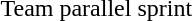<table>
<tr>
<td>Team parallel sprint</td>
<td colspan="2"></td>
<td colspan="2"></td>
<td colspan="2"></td>
</tr>
</table>
